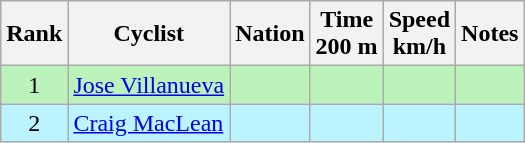<table class="wikitable sortable" style="text-align:center">
<tr>
<th>Rank</th>
<th>Cyclist</th>
<th>Nation</th>
<th>Time<br>200 m</th>
<th>Speed<br>km/h</th>
<th>Notes</th>
</tr>
<tr bgcolor=bbf3bb>
<td>1</td>
<td align=left><a href='#'>Jose Villanueva</a></td>
<td align=left></td>
<td></td>
<td></td>
<td></td>
</tr>
<tr bgcolor=bbf3ff>
<td>2</td>
<td align=left><a href='#'>Craig MacLean</a></td>
<td align=left></td>
<td></td>
<td></td>
<td></td>
</tr>
</table>
